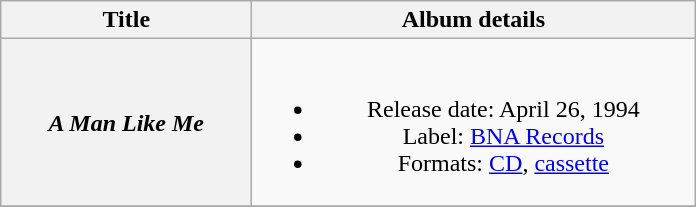<table class="wikitable plainrowheaders" style="text-align:center;">
<tr>
<th style="width:10em;">Title</th>
<th style="width:18em;">Album details</th>
</tr>
<tr>
<th scope="row"><em>A Man Like Me</em></th>
<td><br><ul><li>Release date: April 26, 1994</li><li>Label: <a href='#'>BNA Records</a></li><li>Formats: <a href='#'>CD</a>, <a href='#'>cassette</a></li></ul></td>
</tr>
<tr>
</tr>
</table>
